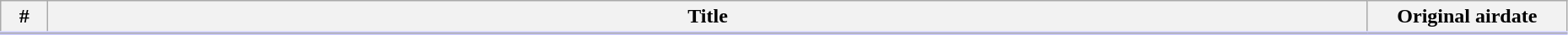<table class="wikitable" style="width:98%;">
<tr style="border-bottom: 3px solid #CCF">
<th style="width:30px;">#</th>
<th>Title</th>
<th style="width:150px;">Original airdate</th>
</tr>
<tr>
</tr>
</table>
